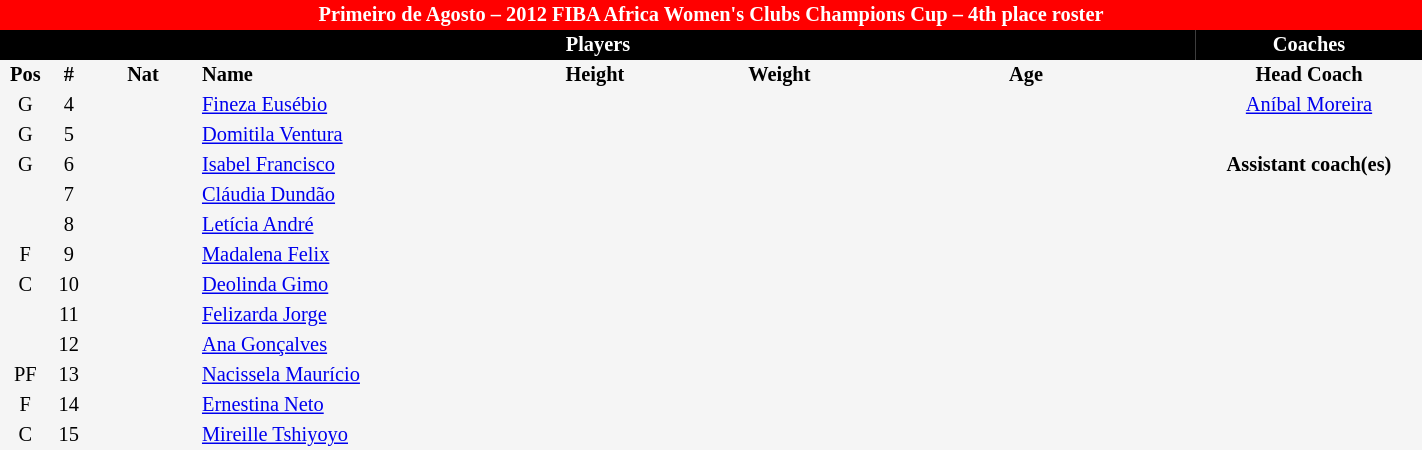<table border=0 cellpadding=2 cellspacing=0  |- bgcolor=#f5f5f5 style="text-align:center; font-size:85%;" width=75%>
<tr>
<td colspan="8" style="background: red; color: white"><strong>Primeiro de Agosto – 2012 FIBA Africa Women's Clubs Champions Cup – 4th place roster</strong></td>
</tr>
<tr>
<td colspan="7" style="background: black; color: white"><strong>Players</strong></td>
<td style="background: black; color: white"><strong>Coaches</strong></td>
</tr>
<tr style="background=#f5f5f5; color: black">
<th width=5px>Pos</th>
<th width=5px>#</th>
<th width=50px>Nat</th>
<th width=135px align=left>Name</th>
<th width=100px>Height</th>
<th width=70px>Weight</th>
<th width=160px>Age</th>
<th width=105px>Head Coach</th>
</tr>
<tr>
<td>G</td>
<td>4</td>
<td></td>
<td align=left><a href='#'>Fineza Eusébio</a></td>
<td><span></span></td>
<td><span></span></td>
<td><span></span></td>
<td> <a href='#'>Aníbal Moreira</a></td>
</tr>
<tr>
<td>G</td>
<td>5</td>
<td></td>
<td align=left><a href='#'>Domitila Ventura</a></td>
<td><span></span></td>
<td></td>
<td><span></span></td>
</tr>
<tr>
<td>G</td>
<td>6</td>
<td></td>
<td align=left><a href='#'>Isabel Francisco</a></td>
<td><span></span></td>
<td><span></span></td>
<td><span></span></td>
<td><strong>Assistant coach(es)</strong></td>
</tr>
<tr>
<td></td>
<td>7</td>
<td></td>
<td align=left><a href='#'>Cláudia Dundão</a></td>
<td></td>
<td></td>
<td><span></span></td>
<td></td>
</tr>
<tr>
<td></td>
<td>8</td>
<td></td>
<td align=left><a href='#'>Letícia André</a></td>
<td></td>
<td></td>
<td><span></span></td>
</tr>
<tr>
<td>F</td>
<td>9</td>
<td></td>
<td align=left><a href='#'>Madalena Felix</a></td>
<td><span></span></td>
<td><span></span></td>
<td><span></span></td>
</tr>
<tr>
<td>C</td>
<td>10</td>
<td></td>
<td align=left><a href='#'>Deolinda Gimo</a></td>
<td><span></span></td>
<td></td>
<td><span></span></td>
</tr>
<tr>
<td></td>
<td>11</td>
<td></td>
<td align=left><a href='#'>Felizarda Jorge</a></td>
<td><span></span></td>
<td><span></span></td>
<td></td>
</tr>
<tr>
<td></td>
<td>12</td>
<td></td>
<td align=left><a href='#'>Ana Gonçalves</a></td>
<td><span></span></td>
<td><span></span></td>
<td></td>
</tr>
<tr>
<td>PF</td>
<td>13</td>
<td></td>
<td align=left><a href='#'>Nacissela Maurício</a></td>
<td><span></span></td>
<td></td>
<td><span></span></td>
</tr>
<tr>
<td>F</td>
<td>14</td>
<td></td>
<td align=left><a href='#'>Ernestina Neto</a></td>
<td><span></span></td>
<td></td>
<td><span></span></td>
</tr>
<tr>
<td>C</td>
<td>15</td>
<td></td>
<td align=left><a href='#'>Mireille Tshiyoyo</a></td>
<td><span></span></td>
<td></td>
<td><span></span></td>
</tr>
</table>
